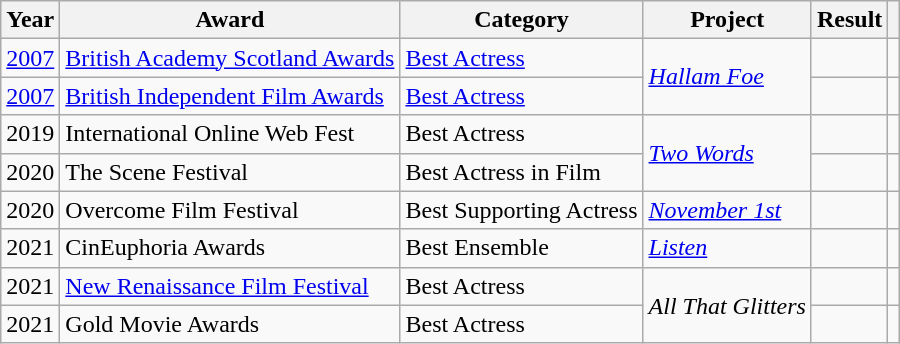<table class="wikitable plainrowheaders sortable">
<tr>
<th scope="col">Year</th>
<th scope="col">Award</th>
<th scope="col">Category</th>
<th scope="col">Project</th>
<th scope="col">Result</th>
<th class="unsortable" scope="col"></th>
</tr>
<tr>
<td><a href='#'>2007</a></td>
<td><a href='#'>British Academy Scotland Awards</a></td>
<td><a href='#'>Best Actress</a></td>
<td rowspan=2><em><a href='#'>Hallam Foe</a></em></td>
<td></td>
<td></td>
</tr>
<tr>
<td><a href='#'>2007</a></td>
<td><a href='#'>British Independent Film Awards</a></td>
<td><a href='#'>Best Actress</a></td>
<td></td>
<td></td>
</tr>
<tr>
<td>2019</td>
<td>International Online Web Fest</td>
<td>Best Actress</td>
<td rowspan=2><em><a href='#'>Two Words</a></em></td>
<td></td>
<td></td>
</tr>
<tr>
<td>2020</td>
<td>The Scene Festival</td>
<td>Best Actress in Film</td>
<td></td>
<td></td>
</tr>
<tr>
<td>2020</td>
<td>Overcome Film Festival</td>
<td>Best Supporting Actress</td>
<td><em><a href='#'>November 1st</a></em></td>
<td></td>
<td></td>
</tr>
<tr>
<td>2021</td>
<td>CinEuphoria Awards</td>
<td>Best Ensemble</td>
<td><em><a href='#'>Listen</a></em></td>
<td></td>
<td></td>
</tr>
<tr>
<td>2021</td>
<td><a href='#'>New Renaissance Film Festival</a></td>
<td>Best Actress</td>
<td rowspan=2><em>All That Glitters</em></td>
<td></td>
<td></td>
</tr>
<tr>
<td>2021</td>
<td>Gold Movie Awards</td>
<td>Best Actress</td>
<td></td>
<td></td>
</tr>
</table>
